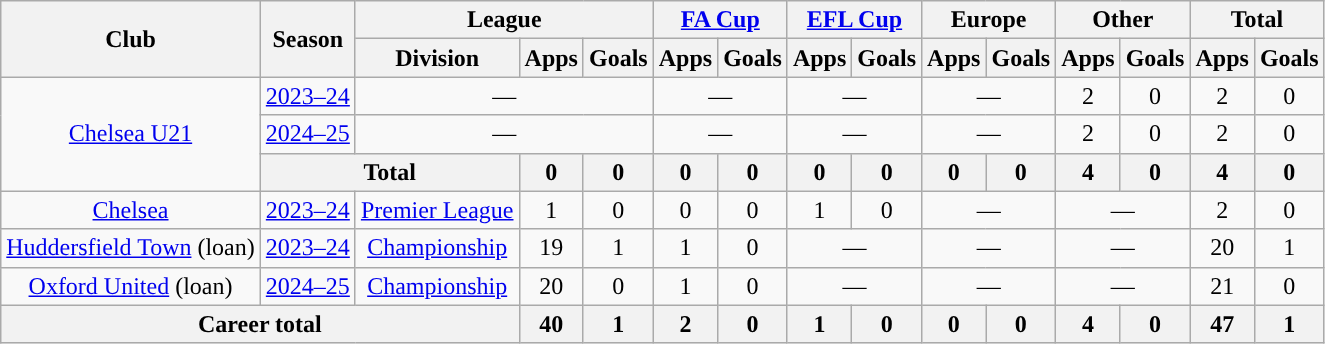<table class=wikitable style=text-align:center>
<tr>
<th rowspan=2>Club</th>
<th rowspan=2>Season</th>
<th colspan=3>League</th>
<th colspan=2><a href='#'>FA Cup</a></th>
<th colspan=2><a href='#'>EFL Cup</a></th>
<th colspan=2>Europe</th>
<th colspan=2>Other</th>
<th colspan=2>Total</th>
</tr>
<tr>
<th>Division</th>
<th>Apps</th>
<th>Goals</th>
<th>Apps</th>
<th>Goals</th>
<th>Apps</th>
<th>Goals</th>
<th>Apps</th>
<th>Goals</th>
<th>Apps</th>
<th>Goals</th>
<th>Apps</th>
<th>Goals</th>
</tr>
<tr>
<td rowspan=3><a href='#'>Chelsea U21</a></td>
<td><a href='#'>2023–24</a></td>
<td colspan=3>—</td>
<td colspan=2>—</td>
<td colspan=2>—</td>
<td colspan=2>—</td>
<td>2</td>
<td>0</td>
<td>2</td>
<td>0</td>
</tr>
<tr>
<td><a href='#'>2024–25</a></td>
<td colspan=3>—</td>
<td colspan=2>—</td>
<td colspan=2>—</td>
<td colspan=2>—</td>
<td>2</td>
<td>0</td>
<td>2</td>
<td>0</td>
</tr>
<tr>
<th colspan=2>Total</th>
<th>0</th>
<th>0</th>
<th>0</th>
<th>0</th>
<th>0</th>
<th>0</th>
<th>0</th>
<th>0</th>
<th>4</th>
<th>0</th>
<th>4</th>
<th>0</th>
</tr>
<tr>
<td><a href='#'>Chelsea</a></td>
<td><a href='#'>2023–24</a></td>
<td><a href='#'>Premier League</a></td>
<td>1</td>
<td>0</td>
<td>0</td>
<td>0</td>
<td>1</td>
<td>0</td>
<td colspan=2>—</td>
<td colspan=2>—</td>
<td>2</td>
<td>0</td>
</tr>
<tr>
<td><a href='#'>Huddersfield Town</a> (loan)</td>
<td><a href='#'>2023–24</a></td>
<td><a href='#'>Championship</a></td>
<td>19</td>
<td>1</td>
<td>1</td>
<td>0</td>
<td colspan="2">—</td>
<td colspan="2">—</td>
<td colspan="2">—</td>
<td>20</td>
<td>1</td>
</tr>
<tr>
<td><a href='#'>Oxford United</a> (loan)</td>
<td><a href='#'>2024–25</a></td>
<td><a href='#'>Championship</a></td>
<td>20</td>
<td>0</td>
<td>1</td>
<td>0</td>
<td colspan="2">—</td>
<td colspan="2">—</td>
<td colspan="2">—</td>
<td>21</td>
<td>0</td>
</tr>
<tr>
<th colspan="3">Career total</th>
<th>40</th>
<th>1</th>
<th>2</th>
<th>0</th>
<th>1</th>
<th>0</th>
<th>0</th>
<th>0</th>
<th>4</th>
<th>0</th>
<th>47</th>
<th>1</th>
</tr>
</table>
